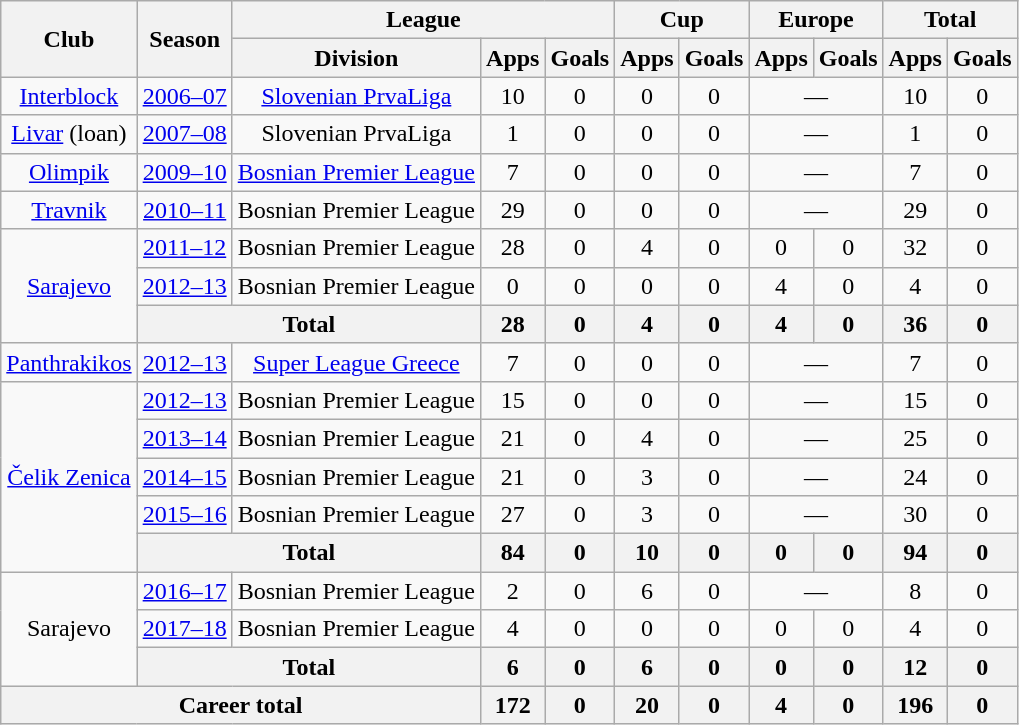<table class="wikitable" style="text-align: center;">
<tr>
<th rowspan="2">Club</th>
<th rowspan="2">Season</th>
<th colspan="3">League</th>
<th colspan="2">Cup</th>
<th colspan="2">Europe</th>
<th colspan="2">Total</th>
</tr>
<tr>
<th>Division</th>
<th>Apps</th>
<th>Goals</th>
<th>Apps</th>
<th>Goals</th>
<th>Apps</th>
<th>Goals</th>
<th>Apps</th>
<th>Goals</th>
</tr>
<tr>
<td><a href='#'>Interblock</a></td>
<td><a href='#'>2006–07</a></td>
<td><a href='#'>Slovenian PrvaLiga</a></td>
<td>10</td>
<td>0</td>
<td>0</td>
<td>0</td>
<td colspan="2">—</td>
<td>10</td>
<td>0</td>
</tr>
<tr>
<td><a href='#'>Livar</a> (loan)</td>
<td><a href='#'>2007–08</a></td>
<td>Slovenian PrvaLiga</td>
<td>1</td>
<td>0</td>
<td>0</td>
<td>0</td>
<td colspan="2">—</td>
<td>1</td>
<td>0</td>
</tr>
<tr>
<td><a href='#'>Olimpik</a></td>
<td><a href='#'>2009–10</a></td>
<td><a href='#'>Bosnian Premier League</a></td>
<td>7</td>
<td>0</td>
<td>0</td>
<td>0</td>
<td colspan="2">—</td>
<td>7</td>
<td>0</td>
</tr>
<tr>
<td><a href='#'>Travnik</a></td>
<td><a href='#'>2010–11</a></td>
<td>Bosnian Premier League</td>
<td>29</td>
<td>0</td>
<td>0</td>
<td>0</td>
<td colspan="2">—</td>
<td>29</td>
<td>0</td>
</tr>
<tr>
<td rowspan="3"><a href='#'>Sarajevo</a></td>
<td><a href='#'>2011–12</a></td>
<td>Bosnian Premier League</td>
<td>28</td>
<td>0</td>
<td>4</td>
<td>0</td>
<td>0</td>
<td>0</td>
<td>32</td>
<td>0</td>
</tr>
<tr>
<td><a href='#'>2012–13</a></td>
<td>Bosnian Premier League</td>
<td>0</td>
<td>0</td>
<td>0</td>
<td>0</td>
<td>4</td>
<td>0</td>
<td>4</td>
<td>0</td>
</tr>
<tr>
<th colspan="2">Total</th>
<th>28</th>
<th>0</th>
<th>4</th>
<th>0</th>
<th>4</th>
<th>0</th>
<th>36</th>
<th>0</th>
</tr>
<tr>
<td><a href='#'>Panthrakikos</a></td>
<td><a href='#'>2012–13</a></td>
<td><a href='#'>Super League Greece</a></td>
<td>7</td>
<td>0</td>
<td>0</td>
<td>0</td>
<td colspan="2">—</td>
<td>7</td>
<td>0</td>
</tr>
<tr>
<td rowspan="5"><a href='#'>Čelik Zenica</a></td>
<td><a href='#'>2012–13</a></td>
<td>Bosnian Premier League</td>
<td>15</td>
<td>0</td>
<td>0</td>
<td>0</td>
<td colspan="2">—</td>
<td>15</td>
<td>0</td>
</tr>
<tr>
<td><a href='#'>2013–14</a></td>
<td>Bosnian Premier League</td>
<td>21</td>
<td>0</td>
<td>4</td>
<td>0</td>
<td colspan="2">—</td>
<td>25</td>
<td>0</td>
</tr>
<tr>
<td><a href='#'>2014–15</a></td>
<td>Bosnian Premier League</td>
<td>21</td>
<td>0</td>
<td>3</td>
<td>0</td>
<td colspan="2">—</td>
<td>24</td>
<td>0</td>
</tr>
<tr>
<td><a href='#'>2015–16</a></td>
<td>Bosnian Premier League</td>
<td>27</td>
<td>0</td>
<td>3</td>
<td>0</td>
<td colspan="2">—</td>
<td>30</td>
<td>0</td>
</tr>
<tr>
<th colspan="2">Total</th>
<th>84</th>
<th>0</th>
<th>10</th>
<th>0</th>
<th>0</th>
<th>0</th>
<th>94</th>
<th>0</th>
</tr>
<tr>
<td rowspan="3">Sarajevo</td>
<td><a href='#'>2016–17</a></td>
<td>Bosnian Premier League</td>
<td>2</td>
<td>0</td>
<td>6</td>
<td>0</td>
<td colspan="2">—</td>
<td>8</td>
<td>0</td>
</tr>
<tr>
<td><a href='#'>2017–18</a></td>
<td>Bosnian Premier League</td>
<td>4</td>
<td>0</td>
<td>0</td>
<td>0</td>
<td>0</td>
<td>0</td>
<td>4</td>
<td>0</td>
</tr>
<tr>
<th colspan="2">Total</th>
<th>6</th>
<th>0</th>
<th>6</th>
<th>0</th>
<th>0</th>
<th>0</th>
<th>12</th>
<th>0</th>
</tr>
<tr>
<th colspan="3">Career total</th>
<th>172</th>
<th>0</th>
<th>20</th>
<th>0</th>
<th>4</th>
<th>0</th>
<th>196</th>
<th>0</th>
</tr>
</table>
